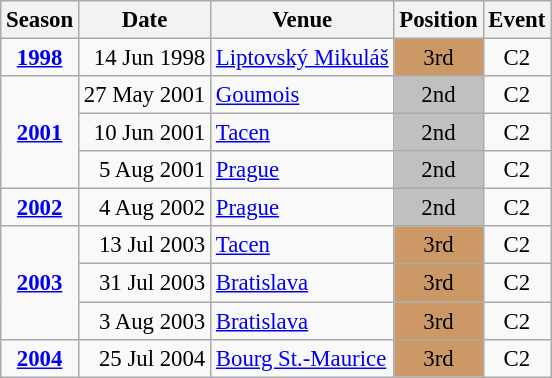<table class="wikitable" style="text-align:center; font-size:95%;">
<tr>
<th>Season</th>
<th>Date</th>
<th>Venue</th>
<th>Position</th>
<th>Event</th>
</tr>
<tr>
<td><strong><a href='#'>1998</a></strong></td>
<td align=right>14 Jun 1998</td>
<td align=left><a href='#'>Liptovský Mikuláš</a></td>
<td bgcolor=cc9966>3rd</td>
<td>C2</td>
</tr>
<tr>
<td rowspan=3><strong><a href='#'>2001</a></strong></td>
<td align=right>27 May 2001</td>
<td align=left><a href='#'>Goumois</a></td>
<td bgcolor=silver>2nd</td>
<td>C2</td>
</tr>
<tr>
<td align=right>10 Jun 2001</td>
<td align=left><a href='#'>Tacen</a></td>
<td bgcolor=silver>2nd</td>
<td>C2</td>
</tr>
<tr>
<td align=right>5 Aug 2001</td>
<td align=left><a href='#'>Prague</a></td>
<td bgcolor=silver>2nd</td>
<td>C2</td>
</tr>
<tr>
<td><strong><a href='#'>2002</a></strong></td>
<td align=right>4 Aug 2002</td>
<td align=left><a href='#'>Prague</a></td>
<td bgcolor=silver>2nd</td>
<td>C2</td>
</tr>
<tr>
<td rowspan=3><strong><a href='#'>2003</a></strong></td>
<td align=right>13 Jul 2003</td>
<td align=left><a href='#'>Tacen</a></td>
<td bgcolor=cc9966>3rd</td>
<td>C2</td>
</tr>
<tr>
<td align=right>31 Jul 2003</td>
<td align=left><a href='#'>Bratislava</a></td>
<td bgcolor=cc9966>3rd</td>
<td>C2</td>
</tr>
<tr>
<td align=right>3 Aug 2003</td>
<td align=left><a href='#'>Bratislava</a></td>
<td bgcolor=cc9966>3rd</td>
<td>C2</td>
</tr>
<tr>
<td><strong><a href='#'>2004</a></strong></td>
<td align=right>25 Jul 2004</td>
<td align=left><a href='#'>Bourg St.-Maurice</a></td>
<td bgcolor=cc9966>3rd</td>
<td>C2</td>
</tr>
</table>
